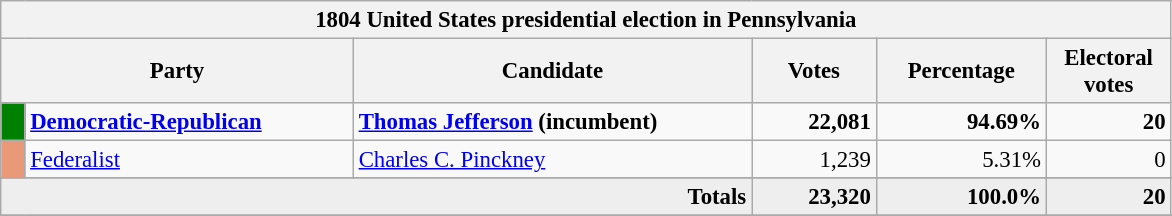<table class="wikitable" style="font-size: 95%;">
<tr>
<th colspan="6">1804 United States presidential election in Pennsylvania</th>
</tr>
<tr>
<th colspan="2" style="width: 15em">Party</th>
<th style="width: 17em">Candidate</th>
<th style="width: 5em">Votes</th>
<th style="width: 7em">Percentage</th>
<th style="width: 5em">Electoral votes</th>
</tr>
<tr>
<th style="background-color:#008000; width: 3px"></th>
<td style="width: 130px"><strong><a href='#'>Democratic-Republican</a></strong></td>
<td><strong><a href='#'>Thomas Jefferson</a> (incumbent)</strong></td>
<td align="right"><strong>22,081</strong></td>
<td align="right"><strong>94.69%</strong></td>
<td align="right"><strong>20</strong></td>
</tr>
<tr>
<th style="background-color:#EA9978; width: 3px"></th>
<td style="width: 130px"><a href='#'>Federalist</a></td>
<td><a href='#'>Charles C. Pinckney</a></td>
<td align="right">1,239</td>
<td align="right">5.31%</td>
<td align="right">0</td>
</tr>
<tr>
</tr>
<tr bgcolor="#EEEEEE">
<td colspan="3" align="right"><strong>Totals</strong></td>
<td align="right"><strong>23,320</strong></td>
<td align="right"><strong>100.0%</strong></td>
<td align="right"><strong>20</strong></td>
</tr>
<tr>
</tr>
</table>
